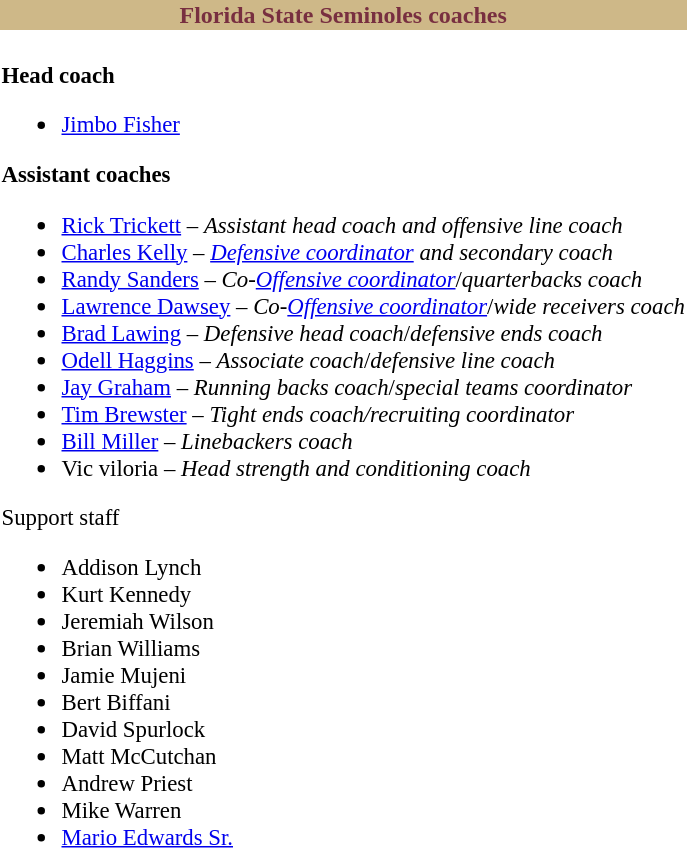<table class="toccolours" style="text-align: left;">
<tr>
<td colspan="9" style="background:#CEB888; color:#782F40; text-align:center;"><strong>Florida State Seminoles coaches</strong></td>
</tr>
<tr>
<td style="font-size: 95%;" valign="top"><br><strong>Head coach</strong><ul><li><a href='#'>Jimbo Fisher</a></li></ul><strong>Assistant coaches</strong><ul><li><a href='#'>Rick Trickett</a> – <em>Assistant head coach and offensive line coach</em></li><li><a href='#'>Charles Kelly</a> – <em><a href='#'>Defensive coordinator</a> and secondary coach</em></li><li><a href='#'>Randy Sanders</a> – <em>Co-<a href='#'>Offensive coordinator</a></em>/<em>quarterbacks coach</em></li><li><a href='#'>Lawrence Dawsey</a> – <em>Co-<a href='#'>Offensive coordinator</a></em>/<em>wide receivers coach</em></li><li><a href='#'>Brad Lawing</a> – <em>Defensive head coach</em>/<em>defensive ends coach</em></li><li><a href='#'>Odell Haggins</a> – <em>Associate coach</em>/<em>defensive line coach</em></li><li><a href='#'>Jay Graham</a> – <em>Running backs coach</em>/<em>special teams coordinator</em></li><li><a href='#'>Tim Brewster</a> – <em>Tight ends coach/recruiting coordinator</em></li><li><a href='#'>Bill Miller</a> – <em>Linebackers coach</em></li><li>Vic viloria – <em>Head strength and conditioning coach</em></li></ul>Support staff<ul><li>Addison Lynch</li><li>Kurt Kennedy</li><li>Jeremiah Wilson</li><li>Brian Williams</li><li>Jamie Mujeni</li><li>Bert Biffani</li><li>David Spurlock</li><li>Matt McCutchan</li><li>Andrew Priest</li><li>Mike Warren</li><li><a href='#'>Mario Edwards Sr.</a></li></ul></td>
</tr>
</table>
